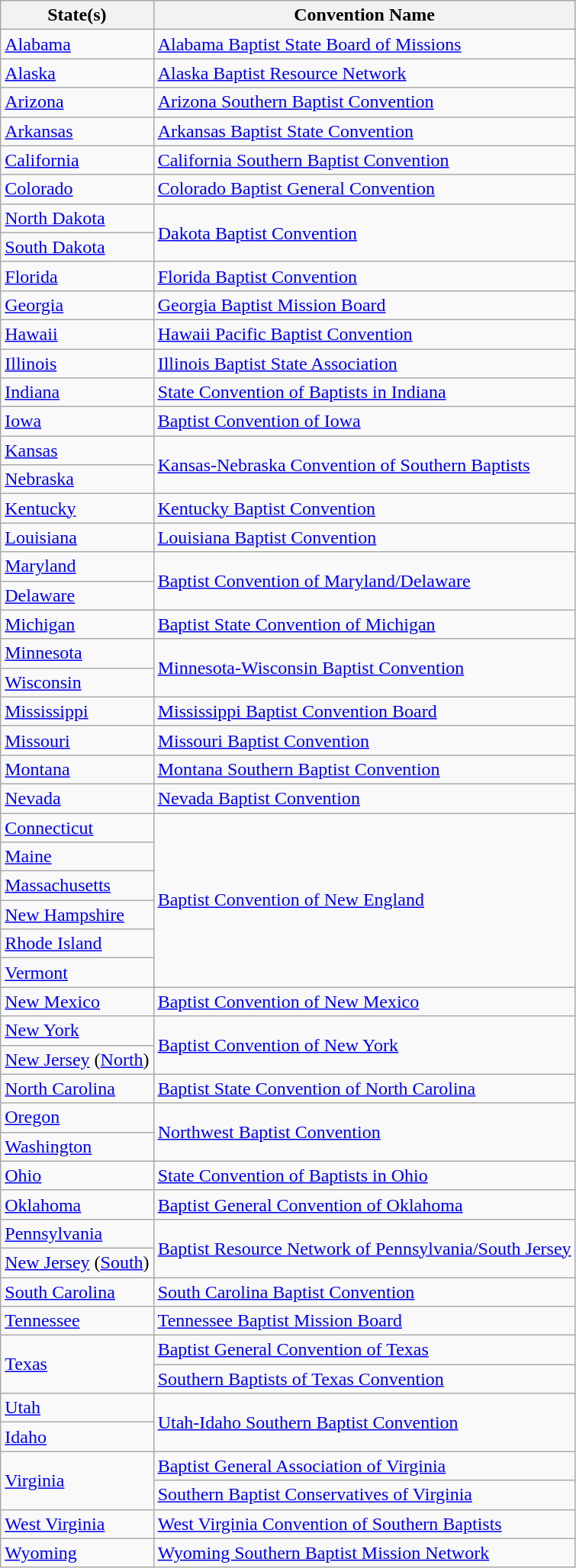<table class="wikitable sortable">
<tr>
<th>State(s)</th>
<th>Convention Name</th>
</tr>
<tr>
<td><a href='#'>Alabama</a></td>
<td><a href='#'>Alabama Baptist State Board of Missions</a></td>
</tr>
<tr>
<td><a href='#'>Alaska</a></td>
<td><a href='#'>Alaska Baptist Resource Network</a></td>
</tr>
<tr>
<td><a href='#'>Arizona</a></td>
<td><a href='#'>Arizona Southern Baptist Convention</a></td>
</tr>
<tr>
<td><a href='#'>Arkansas</a></td>
<td><a href='#'>Arkansas Baptist State Convention</a></td>
</tr>
<tr>
<td><a href='#'>California</a></td>
<td><a href='#'>California Southern Baptist Convention</a></td>
</tr>
<tr>
<td><a href='#'>Colorado</a></td>
<td><a href='#'>Colorado Baptist General Convention</a></td>
</tr>
<tr>
<td><a href='#'>North Dakota</a></td>
<td rowspan="2"><a href='#'>Dakota Baptist Convention</a></td>
</tr>
<tr>
<td><a href='#'>South Dakota</a></td>
</tr>
<tr>
<td><a href='#'>Florida</a></td>
<td><a href='#'>Florida Baptist Convention</a></td>
</tr>
<tr>
<td><a href='#'>Georgia</a></td>
<td><a href='#'>Georgia Baptist Mission Board</a></td>
</tr>
<tr>
<td><a href='#'>Hawaii</a></td>
<td><a href='#'>Hawaii Pacific Baptist Convention</a></td>
</tr>
<tr>
<td><a href='#'>Illinois</a></td>
<td><a href='#'>Illinois Baptist State Association</a></td>
</tr>
<tr>
<td><a href='#'>Indiana</a></td>
<td><a href='#'>State Convention of Baptists in Indiana</a></td>
</tr>
<tr>
<td><a href='#'>Iowa</a></td>
<td><a href='#'>Baptist Convention of Iowa</a></td>
</tr>
<tr>
<td><a href='#'>Kansas</a></td>
<td rowspan="2"><a href='#'>Kansas-Nebraska Convention of Southern Baptists</a></td>
</tr>
<tr>
<td><a href='#'>Nebraska</a></td>
</tr>
<tr>
<td><a href='#'>Kentucky</a></td>
<td><a href='#'>Kentucky Baptist Convention</a></td>
</tr>
<tr>
<td><a href='#'>Louisiana</a></td>
<td><a href='#'>Louisiana Baptist Convention</a></td>
</tr>
<tr>
<td><a href='#'>Maryland</a></td>
<td rowspan="2"><a href='#'>Baptist Convention of Maryland/Delaware</a></td>
</tr>
<tr>
<td><a href='#'>Delaware</a></td>
</tr>
<tr>
<td><a href='#'>Michigan</a></td>
<td><a href='#'>Baptist State Convention of Michigan</a></td>
</tr>
<tr>
<td><a href='#'>Minnesota</a></td>
<td rowspan="2"><a href='#'>Minnesota-Wisconsin Baptist Convention</a></td>
</tr>
<tr>
<td><a href='#'>Wisconsin</a></td>
</tr>
<tr>
<td><a href='#'>Mississippi</a></td>
<td><a href='#'>Mississippi Baptist Convention Board</a></td>
</tr>
<tr>
<td><a href='#'>Missouri</a></td>
<td><a href='#'>Missouri Baptist Convention</a></td>
</tr>
<tr>
<td><a href='#'>Montana</a></td>
<td><a href='#'>Montana Southern Baptist Convention</a></td>
</tr>
<tr>
<td><a href='#'>Nevada</a></td>
<td><a href='#'>Nevada Baptist Convention</a></td>
</tr>
<tr>
<td><a href='#'>Connecticut</a></td>
<td rowspan="6"><a href='#'>Baptist Convention of New England</a></td>
</tr>
<tr>
<td><a href='#'>Maine</a></td>
</tr>
<tr>
<td><a href='#'>Massachusetts</a></td>
</tr>
<tr>
<td><a href='#'>New Hampshire</a></td>
</tr>
<tr>
<td><a href='#'>Rhode Island</a></td>
</tr>
<tr>
<td><a href='#'>Vermont</a></td>
</tr>
<tr>
<td><a href='#'>New Mexico</a></td>
<td><a href='#'>Baptist Convention of New Mexico</a></td>
</tr>
<tr>
<td><a href='#'>New York</a></td>
<td rowspan="2"><a href='#'>Baptist Convention of New York</a></td>
</tr>
<tr>
<td><a href='#'>New Jersey</a> (<a href='#'>North</a>)</td>
</tr>
<tr>
<td><a href='#'>North Carolina</a></td>
<td><a href='#'>Baptist State Convention of North Carolina</a></td>
</tr>
<tr>
<td><a href='#'>Oregon</a></td>
<td rowspan="2"><a href='#'>Northwest Baptist Convention</a></td>
</tr>
<tr>
<td><a href='#'>Washington</a></td>
</tr>
<tr>
<td><a href='#'>Ohio</a></td>
<td><a href='#'>State Convention of Baptists in Ohio</a></td>
</tr>
<tr>
<td><a href='#'>Oklahoma</a></td>
<td><a href='#'>Baptist General Convention of Oklahoma</a></td>
</tr>
<tr>
<td><a href='#'>Pennsylvania</a></td>
<td rowspan="2"><a href='#'>Baptist Resource Network of Pennsylvania/South Jersey</a></td>
</tr>
<tr>
<td><a href='#'>New Jersey</a> (<a href='#'>South</a>)</td>
</tr>
<tr>
<td><a href='#'>South Carolina</a></td>
<td><a href='#'>South Carolina Baptist Convention</a></td>
</tr>
<tr>
<td><a href='#'>Tennessee</a></td>
<td><a href='#'>Tennessee Baptist Mission Board</a></td>
</tr>
<tr>
<td rowspan="2"><a href='#'>Texas</a></td>
<td><a href='#'>Baptist General Convention of Texas</a></td>
</tr>
<tr>
<td><a href='#'>Southern Baptists of Texas Convention</a></td>
</tr>
<tr>
<td><a href='#'>Utah</a></td>
<td rowspan="2"><a href='#'>Utah-Idaho Southern Baptist Convention</a></td>
</tr>
<tr>
<td><a href='#'>Idaho</a></td>
</tr>
<tr>
<td rowspan="2"><a href='#'>Virginia</a></td>
<td><a href='#'>Baptist General Association of Virginia</a></td>
</tr>
<tr>
<td><a href='#'>Southern Baptist Conservatives of Virginia</a></td>
</tr>
<tr>
<td><a href='#'>West Virginia</a></td>
<td><a href='#'>West Virginia Convention of Southern Baptists</a></td>
</tr>
<tr>
<td><a href='#'>Wyoming</a></td>
<td><a href='#'>Wyoming Southern Baptist Mission Network</a></td>
</tr>
</table>
